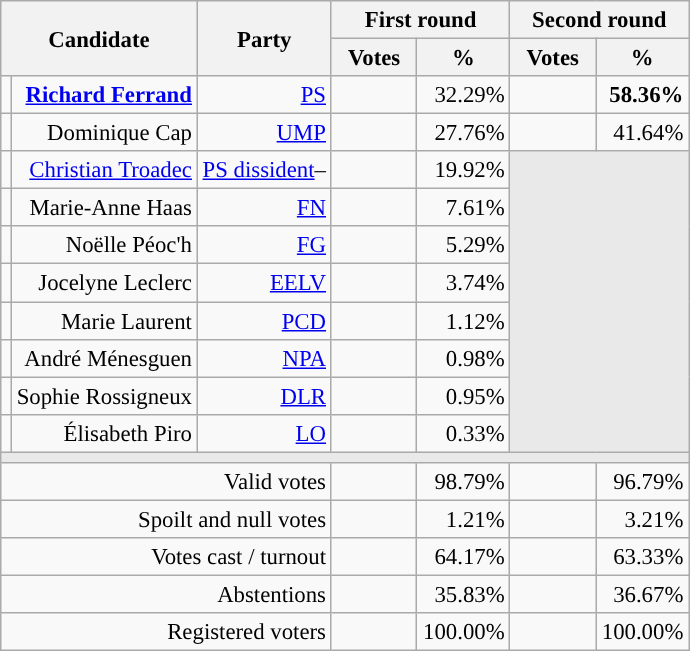<table class="wikitable" style="text-align:right;font-size:95%;">
<tr>
<th rowspan=2 colspan=2>Candidate</th>
<th rowspan=2 colspan=1>Party</th>
<th colspan=2>First round</th>
<th colspan=2>Second round</th>
</tr>
<tr>
<th style="width:50px;">Votes</th>
<th style="width:55px;">%</th>
<th style="width:50px;">Votes</th>
<th style="width:55px;">%</th>
</tr>
<tr>
<td style="color:inherit;background-color:"></td>
<td><strong><a href='#'>Richard Ferrand</a></strong></td>
<td><a href='#'>PS</a></td>
<td></td>
<td>32.29%</td>
<td><strong></strong></td>
<td><strong>58.36%</strong></td>
</tr>
<tr>
<td style="color:inherit;background-color:"></td>
<td>Dominique Cap</td>
<td><a href='#'>UMP</a></td>
<td></td>
<td>27.76%</td>
<td></td>
<td>41.64%</td>
</tr>
<tr>
<td style="color:inherit;background-color:"></td>
<td><a href='#'>Christian Troadec</a></td>
<td><a href='#'>PS dissident</a>–</td>
<td></td>
<td>19.92%</td>
<td colspan=7 rowspan=8 style="background-color:#E9E9E9;"></td>
</tr>
<tr>
<td style="color:inherit;background-color:"></td>
<td>Marie-Anne Haas</td>
<td><a href='#'>FN</a></td>
<td></td>
<td>7.61%</td>
</tr>
<tr>
<td style="color:inherit;background-color:"></td>
<td>Noëlle Péoc'h</td>
<td><a href='#'>FG</a></td>
<td></td>
<td>5.29%</td>
</tr>
<tr>
<td style="color:inherit;background-color:"></td>
<td>Jocelyne Leclerc</td>
<td><a href='#'>EELV</a></td>
<td></td>
<td>3.74%</td>
</tr>
<tr>
<td style="color:inherit;background-color:"></td>
<td>Marie Laurent</td>
<td><a href='#'>PCD</a></td>
<td></td>
<td>1.12%</td>
</tr>
<tr>
<td style="color:inherit;background-color:"></td>
<td>André Ménesguen</td>
<td><a href='#'>NPA</a></td>
<td></td>
<td>0.98%</td>
</tr>
<tr>
<td style="color:inherit;background-color:"></td>
<td>Sophie Rossigneux</td>
<td><a href='#'>DLR</a></td>
<td></td>
<td>0.95%</td>
</tr>
<tr>
<td style="color:inherit;background-color:"></td>
<td>Élisabeth Piro</td>
<td><a href='#'>LO</a></td>
<td></td>
<td>0.33%</td>
</tr>
<tr>
<td colspan=7 style="background-color:#E9E9E9;"></td>
</tr>
<tr>
<td colspan=3>Valid votes</td>
<td></td>
<td>98.79%</td>
<td></td>
<td>96.79%</td>
</tr>
<tr>
<td colspan=3>Spoilt and null votes</td>
<td></td>
<td>1.21%</td>
<td></td>
<td>3.21%</td>
</tr>
<tr>
<td colspan=3>Votes cast / turnout</td>
<td></td>
<td>64.17%</td>
<td></td>
<td>63.33%</td>
</tr>
<tr>
<td colspan=3>Abstentions</td>
<td></td>
<td>35.83%</td>
<td></td>
<td>36.67%</td>
</tr>
<tr>
<td colspan=3>Registered voters</td>
<td></td>
<td>100.00%</td>
<td></td>
<td>100.00%</td>
</tr>
</table>
